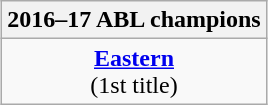<table class="wikitable" style="text-align: center; margin: 0 auto;">
<tr>
<th>2016–17 ABL champions</th>
</tr>
<tr>
<td><strong><a href='#'>Eastern</a></strong><br> (1st title)</td>
</tr>
</table>
